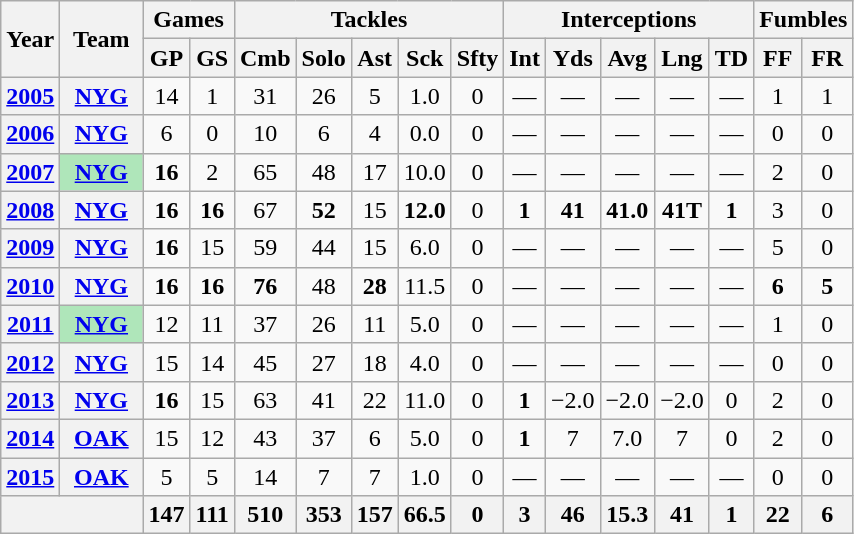<table class="wikitable" style="text-align:center;">
<tr>
<th rowspan="2">Year</th>
<th rowspan="2">Team</th>
<th colspan="2">Games</th>
<th colspan="5">Tackles</th>
<th colspan="5">Interceptions</th>
<th colspan="2">Fumbles</th>
</tr>
<tr>
<th>GP</th>
<th>GS</th>
<th>Cmb</th>
<th>Solo</th>
<th>Ast</th>
<th>Sck</th>
<th>Sfty</th>
<th>Int</th>
<th>Yds</th>
<th>Avg</th>
<th>Lng</th>
<th>TD</th>
<th>FF</th>
<th>FR</th>
</tr>
<tr>
<th><a href='#'>2005</a></th>
<th><a href='#'>NYG</a></th>
<td>14</td>
<td>1</td>
<td>31</td>
<td>26</td>
<td>5</td>
<td>1.0</td>
<td>0</td>
<td>—</td>
<td>—</td>
<td>—</td>
<td>—</td>
<td>—</td>
<td>1</td>
<td>1</td>
</tr>
<tr>
<th><a href='#'>2006</a></th>
<th><a href='#'>NYG</a></th>
<td>6</td>
<td>0</td>
<td>10</td>
<td>6</td>
<td>4</td>
<td>0.0</td>
<td>0</td>
<td>—</td>
<td>—</td>
<td>—</td>
<td>—</td>
<td>—</td>
<td>0</td>
<td>0</td>
</tr>
<tr>
<th><a href='#'>2007</a></th>
<th style="background:#afe6ba; width:3em;"><a href='#'>NYG</a></th>
<td><strong>16</strong></td>
<td>2</td>
<td>65</td>
<td>48</td>
<td>17</td>
<td>10.0</td>
<td>0</td>
<td>—</td>
<td>—</td>
<td>—</td>
<td>—</td>
<td>—</td>
<td>2</td>
<td>0</td>
</tr>
<tr>
<th><a href='#'>2008</a></th>
<th><a href='#'>NYG</a></th>
<td><strong>16</strong></td>
<td><strong>16</strong></td>
<td>67</td>
<td><strong>52</strong></td>
<td>15</td>
<td><strong>12.0</strong></td>
<td>0</td>
<td><strong>1</strong></td>
<td><strong>41</strong></td>
<td><strong>41.0</strong></td>
<td><strong>41T</strong></td>
<td><strong>1</strong></td>
<td>3</td>
<td>0</td>
</tr>
<tr>
<th><a href='#'>2009</a></th>
<th><a href='#'>NYG</a></th>
<td><strong>16</strong></td>
<td>15</td>
<td>59</td>
<td>44</td>
<td>15</td>
<td>6.0</td>
<td>0</td>
<td>—</td>
<td>—</td>
<td>—</td>
<td>—</td>
<td>—</td>
<td>5</td>
<td>0</td>
</tr>
<tr>
<th><a href='#'>2010</a></th>
<th><a href='#'>NYG</a></th>
<td><strong>16</strong></td>
<td><strong>16</strong></td>
<td><strong>76</strong></td>
<td>48</td>
<td><strong>28</strong></td>
<td>11.5</td>
<td>0</td>
<td>—</td>
<td>—</td>
<td>—</td>
<td>—</td>
<td>—</td>
<td><strong>6</strong></td>
<td><strong>5</strong></td>
</tr>
<tr>
<th><a href='#'>2011</a></th>
<th style="background:#afe6ba; width:3em;"><a href='#'>NYG</a></th>
<td>12</td>
<td>11</td>
<td>37</td>
<td>26</td>
<td>11</td>
<td>5.0</td>
<td>0</td>
<td>—</td>
<td>—</td>
<td>—</td>
<td>—</td>
<td>—</td>
<td>1</td>
<td>0</td>
</tr>
<tr>
<th><a href='#'>2012</a></th>
<th><a href='#'>NYG</a></th>
<td>15</td>
<td>14</td>
<td>45</td>
<td>27</td>
<td>18</td>
<td>4.0</td>
<td>0</td>
<td>—</td>
<td>—</td>
<td>—</td>
<td>—</td>
<td>—</td>
<td>0</td>
<td>0</td>
</tr>
<tr>
<th><a href='#'>2013</a></th>
<th><a href='#'>NYG</a></th>
<td><strong>16</strong></td>
<td>15</td>
<td>63</td>
<td>41</td>
<td>22</td>
<td>11.0</td>
<td>0</td>
<td><strong>1</strong></td>
<td>−2.0</td>
<td>−2.0</td>
<td>−2.0</td>
<td>0</td>
<td>2</td>
<td>0</td>
</tr>
<tr>
<th><a href='#'>2014</a></th>
<th><a href='#'>OAK</a></th>
<td>15</td>
<td>12</td>
<td>43</td>
<td>37</td>
<td>6</td>
<td>5.0</td>
<td>0</td>
<td><strong>1</strong></td>
<td>7</td>
<td>7.0</td>
<td>7</td>
<td>0</td>
<td>2</td>
<td>0</td>
</tr>
<tr>
<th><a href='#'>2015</a></th>
<th><a href='#'>OAK</a></th>
<td>5</td>
<td>5</td>
<td>14</td>
<td>7</td>
<td>7</td>
<td>1.0</td>
<td>0</td>
<td>—</td>
<td>—</td>
<td>—</td>
<td>—</td>
<td>—</td>
<td>0</td>
<td>0</td>
</tr>
<tr>
<th colspan="2"></th>
<th>147</th>
<th>111</th>
<th>510</th>
<th>353</th>
<th>157</th>
<th>66.5</th>
<th>0</th>
<th>3</th>
<th>46</th>
<th>15.3</th>
<th>41</th>
<th>1</th>
<th>22</th>
<th>6</th>
</tr>
</table>
